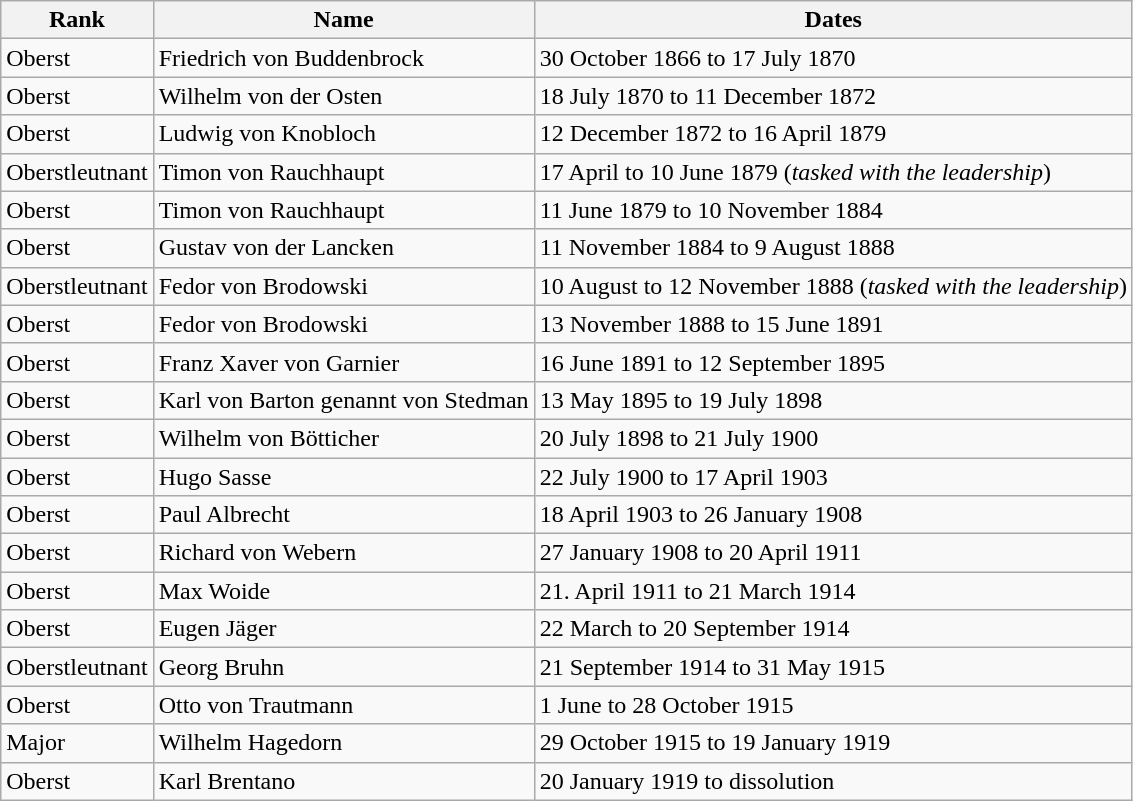<table class="wikitable">
<tr class="backgroundcolor8">
<th>Rank</th>
<th>Name</th>
<th>Dates</th>
</tr>
<tr>
<td>Oberst</td>
<td>Friedrich von Buddenbrock</td>
<td>30 October 1866 to 17 July 1870</td>
</tr>
<tr>
<td>Oberst</td>
<td>Wilhelm von der Osten</td>
<td>18 July 1870 to 11 December 1872</td>
</tr>
<tr>
<td>Oberst</td>
<td>Ludwig von Knobloch</td>
<td>12 December 1872 to 16 April 1879</td>
</tr>
<tr>
<td>Oberstleutnant</td>
<td>Timon von Rauchhaupt</td>
<td>17 April to 10 June 1879 (<em>tasked with the leadership</em>)</td>
</tr>
<tr>
<td>Oberst</td>
<td>Timon von Rauchhaupt</td>
<td>11 June 1879 to 10 November 1884</td>
</tr>
<tr>
<td>Oberst</td>
<td>Gustav von der Lancken</td>
<td>11 November 1884 to 9 August 1888</td>
</tr>
<tr>
<td>Oberstleutnant</td>
<td>Fedor von Brodowski</td>
<td>10 August to 12 November 1888 (<em>tasked with the leadership</em>)</td>
</tr>
<tr>
<td>Oberst</td>
<td>Fedor von Brodowski</td>
<td>13 November 1888 to 15 June 1891</td>
</tr>
<tr>
<td>Oberst</td>
<td>Franz Xaver von Garnier</td>
<td>16 June 1891 to 12 September 1895</td>
</tr>
<tr>
<td>Oberst</td>
<td>Karl von Barton genannt von Stedman</td>
<td>13 May 1895 to 19 July 1898</td>
</tr>
<tr>
<td>Oberst</td>
<td>Wilhelm von Bötticher</td>
<td>20 July 1898 to 21 July 1900</td>
</tr>
<tr>
<td>Oberst</td>
<td>Hugo Sasse</td>
<td>22 July 1900 to 17 April 1903</td>
</tr>
<tr>
<td>Oberst</td>
<td>Paul Albrecht</td>
<td>18 April 1903 to 26 January 1908</td>
</tr>
<tr>
<td>Oberst</td>
<td>Richard von Webern</td>
<td>27 January 1908 to 20 April 1911</td>
</tr>
<tr>
<td>Oberst</td>
<td>Max Woide</td>
<td>21. April 1911 to 21 March 1914</td>
</tr>
<tr>
<td>Oberst</td>
<td>Eugen Jäger</td>
<td>22 March to 20 September 1914</td>
</tr>
<tr>
<td>Oberstleutnant</td>
<td>Georg Bruhn</td>
<td>21 September 1914 to 31 May 1915</td>
</tr>
<tr>
<td>Oberst</td>
<td>Otto von Trautmann</td>
<td>1 June to 28 October 1915</td>
</tr>
<tr>
<td>Major</td>
<td>Wilhelm Hagedorn</td>
<td>29 October 1915 to 19 January 1919</td>
</tr>
<tr>
<td>Oberst</td>
<td>Karl Brentano</td>
<td>20 January 1919 to dissolution</td>
</tr>
</table>
